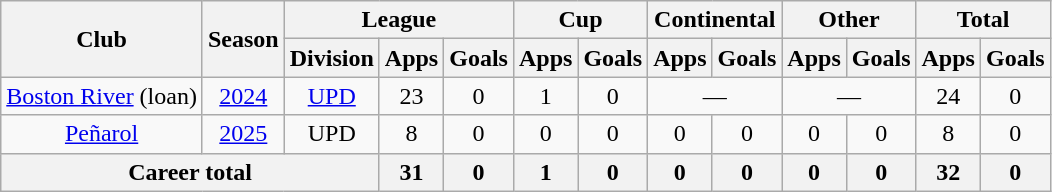<table class="wikitable" style="text-align: center;">
<tr>
<th rowspan="2">Club</th>
<th rowspan="2">Season</th>
<th colspan="3">League</th>
<th colspan="2">Cup</th>
<th colspan="2">Continental</th>
<th colspan="2">Other</th>
<th colspan="2">Total</th>
</tr>
<tr>
<th>Division</th>
<th>Apps</th>
<th>Goals</th>
<th>Apps</th>
<th>Goals</th>
<th>Apps</th>
<th>Goals</th>
<th>Apps</th>
<th>Goals</th>
<th>Apps</th>
<th>Goals</th>
</tr>
<tr>
<td rowspan="1"><a href='#'>Boston River</a> (loan)</td>
<td><a href='#'>2024</a></td>
<td><a href='#'>UPD</a></td>
<td>23</td>
<td>0</td>
<td>1</td>
<td>0</td>
<td colspan="2">—</td>
<td colspan="2">—</td>
<td>24</td>
<td>0</td>
</tr>
<tr>
<td rowspan="1"><a href='#'>Peñarol</a></td>
<td><a href='#'>2025</a></td>
<td>UPD</td>
<td>8</td>
<td>0</td>
<td>0</td>
<td>0</td>
<td>0</td>
<td>0</td>
<td>0</td>
<td>0</td>
<td>8</td>
<td>0</td>
</tr>
<tr>
<th colspan="3">Career total</th>
<th>31</th>
<th>0</th>
<th>1</th>
<th>0</th>
<th>0</th>
<th>0</th>
<th>0</th>
<th>0</th>
<th>32</th>
<th>0</th>
</tr>
</table>
